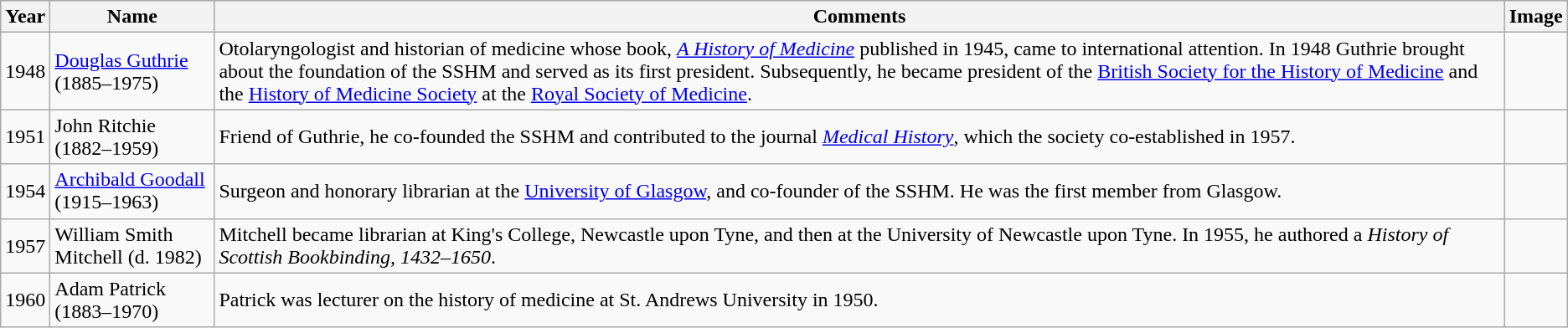<table class="wikitable plainrowheaders sortable">
<tr style="background:#ccc; text-align:center;">
<th scope="col" class="unsortable">Year</th>
<th scope="col">Name</th>
<th scope="col">Comments</th>
<th scope="col">Image</th>
</tr>
<tr>
<td>1948</td>
<td><a href='#'>Douglas Guthrie</a> (1885–1975)</td>
<td>Otolaryngologist and historian of medicine whose book, <em><a href='#'>A History of Medicine</a></em> published in 1945, came to international attention. In 1948 Guthrie brought about the foundation of the SSHM and served as its first president. Subsequently, he became president of the <a href='#'>British Society for the History of Medicine</a> and the <a href='#'>History of Medicine Society</a> at the <a href='#'>Royal Society of Medicine</a>.</td>
<td></td>
</tr>
<tr>
<td>1951</td>
<td>John Ritchie (1882–1959)</td>
<td>Friend of Guthrie, he co-founded the SSHM and contributed to the journal <em><a href='#'>Medical History</a></em>, which the society co-established in 1957.</td>
<td></td>
</tr>
<tr>
<td>1954</td>
<td><a href='#'>Archibald Goodall</a> (1915–1963)</td>
<td>Surgeon and honorary librarian at the <a href='#'>University of Glasgow</a>, and co-founder of the SSHM. He was the first member from Glasgow.</td>
<td></td>
</tr>
<tr>
<td>1957</td>
<td>William Smith Mitchell (d. 1982)</td>
<td>Mitchell became librarian at King's College, Newcastle upon Tyne, and then at the University of Newcastle upon Tyne. In 1955, he authored a <em>History of Scottish Bookbinding, 1432–1650</em>.</td>
<td></td>
</tr>
<tr>
<td>1960</td>
<td>Adam Patrick (1883–1970)</td>
<td>Patrick was lecturer on the history of medicine at St. Andrews University in 1950.</td>
<td></td>
</tr>
</table>
